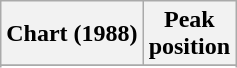<table class="wikitable sortable plainrowheaders" style="text-align:center">
<tr>
<th scope="col">Chart (1988)</th>
<th scope="col">Peak<br>position</th>
</tr>
<tr>
</tr>
<tr>
</tr>
</table>
